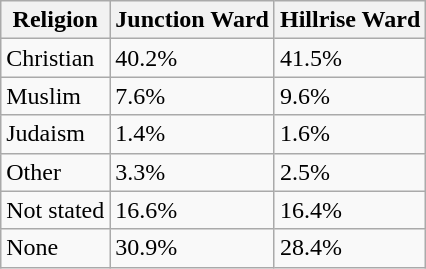<table class="wikitable sortable">
<tr>
<th>Religion</th>
<th>Junction Ward</th>
<th>Hillrise Ward</th>
</tr>
<tr>
<td>Christian</td>
<td>40.2%</td>
<td>41.5%</td>
</tr>
<tr>
<td>Muslim</td>
<td>7.6%</td>
<td>9.6%</td>
</tr>
<tr>
<td>Judaism</td>
<td>1.4%</td>
<td>1.6%</td>
</tr>
<tr>
<td>Other</td>
<td>3.3%</td>
<td>2.5%</td>
</tr>
<tr>
<td>Not stated</td>
<td>16.6%</td>
<td>16.4%</td>
</tr>
<tr>
<td>None</td>
<td>30.9%</td>
<td>28.4%</td>
</tr>
</table>
